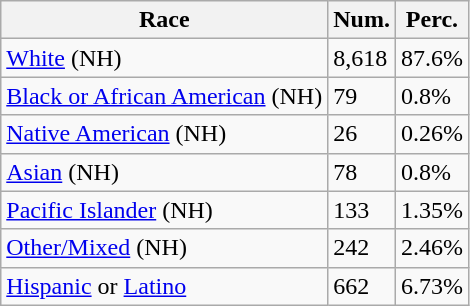<table class="wikitable">
<tr>
<th>Race</th>
<th>Num.</th>
<th>Perc.</th>
</tr>
<tr>
<td><a href='#'>White</a> (NH)</td>
<td>8,618</td>
<td>87.6%</td>
</tr>
<tr>
<td><a href='#'>Black or African American</a> (NH)</td>
<td>79</td>
<td>0.8%</td>
</tr>
<tr>
<td><a href='#'>Native American</a> (NH)</td>
<td>26</td>
<td>0.26%</td>
</tr>
<tr>
<td><a href='#'>Asian</a> (NH)</td>
<td>78</td>
<td>0.8%</td>
</tr>
<tr>
<td><a href='#'>Pacific Islander</a> (NH)</td>
<td>133</td>
<td>1.35%</td>
</tr>
<tr>
<td><a href='#'>Other/Mixed</a> (NH)</td>
<td>242</td>
<td>2.46%</td>
</tr>
<tr>
<td><a href='#'>Hispanic</a> or <a href='#'>Latino</a></td>
<td>662</td>
<td>6.73%</td>
</tr>
</table>
